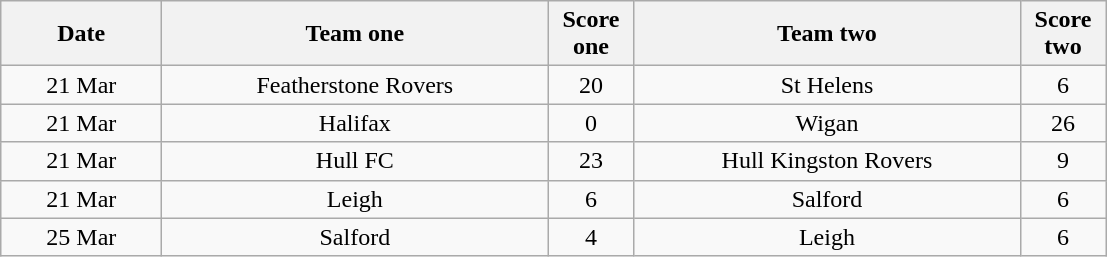<table class="wikitable" style="text-align: center">
<tr>
<th width=100>Date</th>
<th width=250>Team one</th>
<th width=50>Score one</th>
<th width=250>Team two</th>
<th width=50>Score two</th>
</tr>
<tr>
<td>21 Mar</td>
<td>Featherstone Rovers</td>
<td>20</td>
<td>St Helens</td>
<td>6</td>
</tr>
<tr>
<td>21 Mar</td>
<td>Halifax</td>
<td>0</td>
<td>Wigan</td>
<td>26</td>
</tr>
<tr>
<td>21 Mar</td>
<td>Hull FC</td>
<td>23</td>
<td>Hull Kingston Rovers</td>
<td>9</td>
</tr>
<tr>
<td>21 Mar</td>
<td>Leigh</td>
<td>6</td>
<td>Salford</td>
<td>6</td>
</tr>
<tr>
<td>25 Mar</td>
<td>Salford</td>
<td>4</td>
<td>Leigh</td>
<td>6</td>
</tr>
</table>
